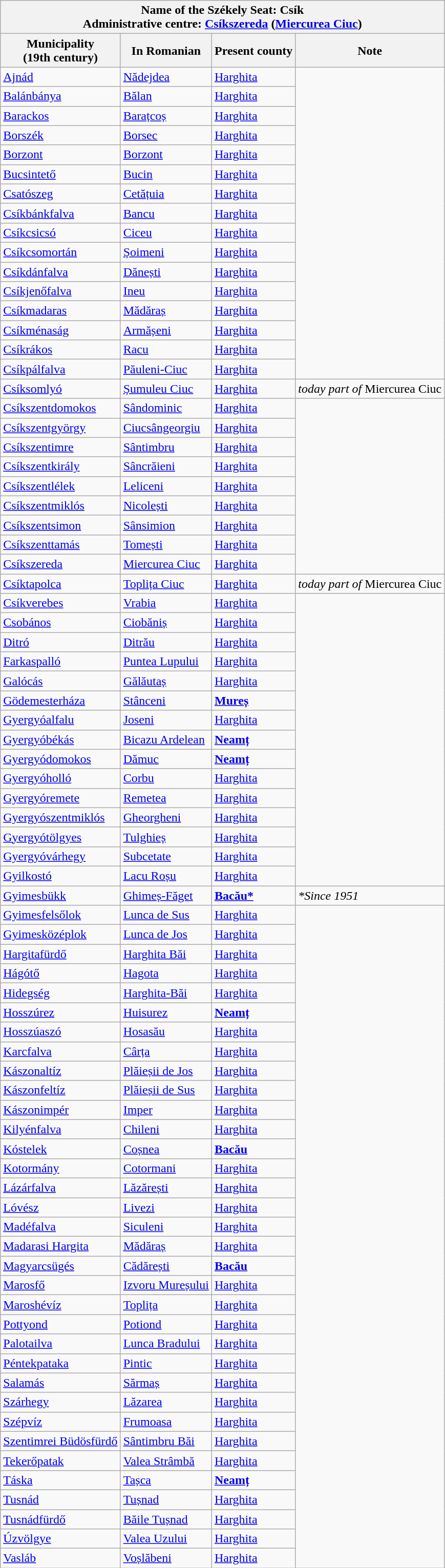<table class="wikitable">
<tr>
<th colspan=4>Name of the Székely Seat: <strong>Csík</strong> <br> Administrative centre: <a href='#'>Csíkszereda</a> (<a href='#'>Miercurea Ciuc</a>)</th>
</tr>
<tr>
<th>Municipality <br>(19th century)</th>
<th>In Romanian</th>
<th>Present county</th>
<th>Note</th>
</tr>
<tr>
<td><a href='#'>Ajnád</a></td>
<td><a href='#'>Nădejdea</a></td>
<td><a href='#'>Harghita</a></td>
</tr>
<tr>
<td><a href='#'>Balánbánya</a></td>
<td><a href='#'>Bălan</a></td>
<td><a href='#'>Harghita</a></td>
</tr>
<tr>
<td><a href='#'>Barackos</a></td>
<td><a href='#'>Barațcoș</a></td>
<td><a href='#'>Harghita</a></td>
</tr>
<tr>
<td><a href='#'>Borszék</a></td>
<td><a href='#'>Borsec</a></td>
<td><a href='#'>Harghita</a></td>
</tr>
<tr>
<td><a href='#'>Borzont</a></td>
<td><a href='#'>Borzont</a></td>
<td><a href='#'>Harghita</a></td>
</tr>
<tr>
<td><a href='#'>Bucsintető</a></td>
<td><a href='#'>Bucin</a></td>
<td><a href='#'>Harghita</a></td>
</tr>
<tr>
<td><a href='#'>Csatószeg</a></td>
<td><a href='#'>Cetățuia</a></td>
<td><a href='#'>Harghita</a></td>
</tr>
<tr>
<td><a href='#'>Csíkbánkfalva</a></td>
<td><a href='#'>Bancu</a></td>
<td><a href='#'>Harghita</a></td>
</tr>
<tr>
<td><a href='#'>Csíkcsicsó</a></td>
<td><a href='#'>Ciceu</a></td>
<td><a href='#'>Harghita</a></td>
</tr>
<tr>
<td><a href='#'>Csíkcsomortán</a></td>
<td><a href='#'>Șoimeni</a></td>
<td><a href='#'>Harghita</a></td>
</tr>
<tr>
<td><a href='#'>Csíkdánfalva</a></td>
<td><a href='#'>Dănești</a></td>
<td><a href='#'>Harghita</a></td>
</tr>
<tr>
<td><a href='#'>Csíkjenőfalva</a></td>
<td><a href='#'>Ineu</a></td>
<td><a href='#'>Harghita</a></td>
</tr>
<tr>
<td><a href='#'>Csíkmadaras</a></td>
<td><a href='#'>Mădăraș</a></td>
<td><a href='#'>Harghita</a></td>
</tr>
<tr>
<td><a href='#'>Csíkménaság</a></td>
<td><a href='#'>Armășeni</a></td>
<td><a href='#'>Harghita</a></td>
</tr>
<tr>
<td><a href='#'>Csíkrákos</a></td>
<td><a href='#'>Racu</a></td>
<td><a href='#'>Harghita</a></td>
</tr>
<tr>
<td><a href='#'>Csíkpálfalva</a></td>
<td><a href='#'>Păuleni-Ciuc</a></td>
<td><a href='#'>Harghita</a></td>
</tr>
<tr>
<td><a href='#'>Csíksomlyó</a></td>
<td><a href='#'>Șumuleu Ciuc</a></td>
<td><a href='#'>Harghita</a></td>
<td><em>today part of</em> Miercurea Ciuc</td>
</tr>
<tr>
<td><a href='#'>Csíkszentdomokos</a></td>
<td><a href='#'>Sândominic</a></td>
<td><a href='#'>Harghita</a></td>
</tr>
<tr>
<td><a href='#'>Csíkszentgyörgy</a></td>
<td><a href='#'>Ciucsângeorgiu</a></td>
<td><a href='#'>Harghita</a></td>
</tr>
<tr>
<td><a href='#'>Csíkszentimre</a></td>
<td><a href='#'>Sântimbru</a></td>
<td><a href='#'>Harghita</a></td>
</tr>
<tr>
<td><a href='#'>Csíkszentkirály</a></td>
<td><a href='#'>Sâncrăieni</a></td>
<td><a href='#'>Harghita</a></td>
</tr>
<tr>
<td><a href='#'>Csíkszentlélek</a></td>
<td><a href='#'>Leliceni</a></td>
<td><a href='#'>Harghita</a></td>
</tr>
<tr>
<td><a href='#'>Csíkszentmiklós</a></td>
<td><a href='#'>Nicolești</a></td>
<td><a href='#'>Harghita</a></td>
</tr>
<tr>
<td><a href='#'>Csíkszentsimon</a></td>
<td><a href='#'>Sânsimion</a></td>
<td><a href='#'>Harghita</a></td>
</tr>
<tr>
<td><a href='#'>Csíkszenttamás</a></td>
<td><a href='#'>Tomești</a></td>
<td><a href='#'>Harghita</a></td>
</tr>
<tr>
<td><a href='#'>Csíkszereda</a></td>
<td><a href='#'>Miercurea Ciuc</a></td>
<td><a href='#'>Harghita</a></td>
</tr>
<tr>
<td><a href='#'>Csíktapolca</a></td>
<td><a href='#'>Toplița Ciuc</a></td>
<td><a href='#'>Harghita</a></td>
<td><em>today part of</em> Miercurea Ciuc</td>
</tr>
<tr>
<td><a href='#'>Csíkverebes</a></td>
<td><a href='#'>Vrabia</a></td>
<td><a href='#'>Harghita</a></td>
</tr>
<tr>
<td><a href='#'>Csobános</a></td>
<td><a href='#'>Ciobăniș</a></td>
<td><a href='#'>Harghita</a></td>
</tr>
<tr>
<td><a href='#'>Ditró</a></td>
<td><a href='#'>Ditrău</a></td>
<td><a href='#'>Harghita</a></td>
</tr>
<tr>
<td><a href='#'>Farkaspalló</a></td>
<td><a href='#'>Puntea Lupului</a></td>
<td><a href='#'>Harghita</a></td>
</tr>
<tr>
<td><a href='#'>Galócás</a></td>
<td><a href='#'>Gălăutaș</a></td>
<td><a href='#'>Harghita</a></td>
</tr>
<tr>
<td><a href='#'>Gödemesterháza</a></td>
<td><a href='#'>Stânceni</a></td>
<td><strong><a href='#'>Mureș</a></strong></td>
</tr>
<tr>
<td><a href='#'>Gyergyóalfalu</a></td>
<td><a href='#'>Joseni</a></td>
<td><a href='#'>Harghita</a></td>
</tr>
<tr>
<td><a href='#'>Gyergyóbékás</a></td>
<td><a href='#'>Bicazu Ardelean</a></td>
<td><strong><a href='#'>Neamț</a></strong></td>
</tr>
<tr>
<td><a href='#'>Gyergyódomokos</a></td>
<td><a href='#'>Dămuc</a></td>
<td><strong><a href='#'>Neamț</a></strong></td>
</tr>
<tr>
<td><a href='#'>Gyergyóholló</a></td>
<td><a href='#'>Corbu</a></td>
<td><a href='#'>Harghita</a></td>
</tr>
<tr>
<td><a href='#'>Gyergyóremete</a></td>
<td><a href='#'>Remetea</a></td>
<td><a href='#'>Harghita</a></td>
</tr>
<tr>
<td><a href='#'>Gyergyószentmiklós</a></td>
<td><a href='#'>Gheorgheni</a></td>
<td><a href='#'>Harghita</a></td>
</tr>
<tr>
<td><a href='#'>Gyergyótölgyes</a></td>
<td><a href='#'>Tulghieș</a></td>
<td><a href='#'>Harghita</a></td>
</tr>
<tr>
<td><a href='#'>Gyergyóvárhegy</a></td>
<td><a href='#'>Subcetate</a></td>
<td><a href='#'>Harghita</a></td>
</tr>
<tr>
<td><a href='#'>Gyilkostó</a></td>
<td><a href='#'>Lacu Roșu</a></td>
<td><a href='#'>Harghita</a></td>
</tr>
<tr>
<td><a href='#'>Gyimesbükk</a></td>
<td><a href='#'>Ghimeș-Făget</a></td>
<td><strong><a href='#'>Bacău*</a></strong></td>
<td><em>*Since 1951</em></td>
</tr>
<tr>
<td><a href='#'>Gyimesfelsőlok</a></td>
<td><a href='#'>Lunca de Sus</a></td>
<td><a href='#'>Harghita</a></td>
</tr>
<tr>
<td><a href='#'>Gyimesközéplok</a></td>
<td><a href='#'>Lunca de Jos</a></td>
<td><a href='#'>Harghita</a></td>
</tr>
<tr>
<td><a href='#'>Hargitafürdő</a></td>
<td><a href='#'>Harghita Băi</a></td>
<td><a href='#'>Harghita</a></td>
</tr>
<tr>
<td><a href='#'>Hágótő</a></td>
<td><a href='#'>Hagota</a></td>
<td><a href='#'>Harghita</a></td>
</tr>
<tr>
<td><a href='#'>Hidegség</a></td>
<td><a href='#'>Harghita-Băi</a></td>
<td><a href='#'>Harghita</a></td>
</tr>
<tr>
<td><a href='#'>Hosszúrez</a></td>
<td><a href='#'>Huisurez</a></td>
<td><strong><a href='#'>Neamț</a></strong></td>
</tr>
<tr>
<td><a href='#'>Hosszúaszó</a></td>
<td><a href='#'>Hosasău</a></td>
<td><a href='#'>Harghita</a></td>
</tr>
<tr>
<td><a href='#'>Karcfalva</a></td>
<td><a href='#'>Cârța</a></td>
<td><a href='#'>Harghita</a></td>
</tr>
<tr>
<td><a href='#'>Kászonaltíz</a></td>
<td><a href='#'>Plăieșii de Jos</a></td>
<td><a href='#'>Harghita</a></td>
</tr>
<tr>
<td><a href='#'>Kászonfeltíz</a></td>
<td><a href='#'>Plăieșii de Sus</a></td>
<td><a href='#'>Harghita</a></td>
</tr>
<tr>
<td><a href='#'>Kászonimpér</a></td>
<td><a href='#'>Imper</a></td>
<td><a href='#'>Harghita</a></td>
</tr>
<tr>
<td><a href='#'>Kilyénfalva</a></td>
<td><a href='#'>Chileni</a></td>
<td><a href='#'>Harghita</a></td>
</tr>
<tr>
<td><a href='#'>Kóstelek</a></td>
<td><a href='#'>Coșnea</a></td>
<td><strong><a href='#'>Bacău</a></strong></td>
</tr>
<tr>
<td><a href='#'>Kotormány</a></td>
<td><a href='#'>Cotormani</a></td>
<td><a href='#'>Harghita</a></td>
</tr>
<tr>
<td><a href='#'>Lázárfalva</a></td>
<td><a href='#'>Lăzărești</a></td>
<td><a href='#'>Harghita</a></td>
</tr>
<tr>
<td><a href='#'>Lóvész</a></td>
<td><a href='#'>Livezi</a></td>
<td><a href='#'>Harghita</a></td>
</tr>
<tr>
<td><a href='#'>Madéfalva</a></td>
<td><a href='#'>Siculeni</a></td>
<td><a href='#'>Harghita</a></td>
</tr>
<tr>
<td><a href='#'>Madarasi Hargita</a></td>
<td><a href='#'>Mădăraș</a></td>
<td><a href='#'>Harghita</a></td>
</tr>
<tr>
<td><a href='#'>Magyarcsügés</a></td>
<td><a href='#'>Cădărești</a></td>
<td><strong><a href='#'>Bacău</a></strong></td>
</tr>
<tr>
<td><a href='#'>Marosfő</a></td>
<td><a href='#'>Izvoru Mureșului</a></td>
<td><a href='#'>Harghita</a></td>
</tr>
<tr>
<td><a href='#'>Maroshévíz</a></td>
<td><a href='#'>Toplița</a></td>
<td><a href='#'>Harghita</a></td>
</tr>
<tr>
<td><a href='#'>Pottyond</a></td>
<td><a href='#'>Potiond</a></td>
<td><a href='#'>Harghita</a></td>
</tr>
<tr>
<td><a href='#'>Palotailva</a></td>
<td><a href='#'>Lunca Bradului</a></td>
<td><a href='#'>Harghita</a></td>
</tr>
<tr>
<td><a href='#'>Péntekpataka</a></td>
<td><a href='#'>Pintic</a></td>
<td><a href='#'>Harghita</a></td>
</tr>
<tr>
<td><a href='#'>Salamás</a></td>
<td><a href='#'>Sărmaș</a></td>
<td><a href='#'>Harghita</a></td>
</tr>
<tr>
<td><a href='#'>Szárhegy</a></td>
<td><a href='#'>Lăzarea</a></td>
<td><a href='#'>Harghita</a></td>
</tr>
<tr>
<td><a href='#'>Szépvíz</a></td>
<td><a href='#'>Frumoasa</a></td>
<td><a href='#'>Harghita</a></td>
</tr>
<tr>
<td><a href='#'>Szentimrei Büdösfürdő</a></td>
<td><a href='#'>Sântimbru Băi</a></td>
<td><a href='#'>Harghita</a></td>
</tr>
<tr>
<td><a href='#'>Tekerőpatak</a></td>
<td><a href='#'>Valea Strâmbă</a></td>
<td><a href='#'>Harghita</a></td>
</tr>
<tr>
<td><a href='#'>Táska</a></td>
<td><a href='#'>Tașca</a></td>
<td><strong><a href='#'>Neamț</a></strong></td>
</tr>
<tr>
<td><a href='#'>Tusnád</a></td>
<td><a href='#'>Tușnad</a></td>
<td><a href='#'>Harghita</a></td>
</tr>
<tr>
<td><a href='#'>Tusnádfürdő</a></td>
<td><a href='#'>Băile Tușnad</a></td>
<td><a href='#'>Harghita</a></td>
</tr>
<tr>
<td><a href='#'>Úzvölgye</a></td>
<td><a href='#'>Valea Uzului</a></td>
<td><a href='#'>Harghita</a></td>
</tr>
<tr>
<td><a href='#'>Vasláb</a></td>
<td><a href='#'>Voșlăbeni</a></td>
<td><a href='#'>Harghita</a></td>
</tr>
</table>
